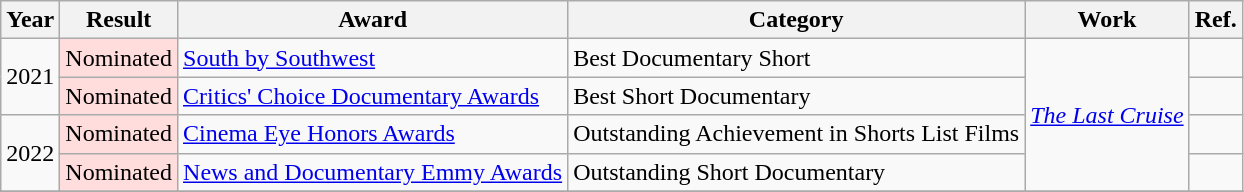<table class="wikitable">
<tr>
<th>Year</th>
<th>Result</th>
<th>Award</th>
<th>Category</th>
<th>Work</th>
<th>Ref.</th>
</tr>
<tr>
<td rowspan="2">2021</td>
<td style="background: #ffdddd">Nominated</td>
<td><a href='#'>South by Southwest</a></td>
<td>Best Documentary Short</td>
<td rowspan="4"><em><a href='#'>The Last Cruise</a></em></td>
<td></td>
</tr>
<tr>
<td style="background: #ffdddd">Nominated</td>
<td><a href='#'>Critics' Choice Documentary Awards</a></td>
<td>Best Short Documentary</td>
<td></td>
</tr>
<tr>
<td rowspan="2">2022</td>
<td style="background: #ffdddd">Nominated</td>
<td><a href='#'>Cinema Eye Honors Awards</a></td>
<td>Outstanding Achievement in Shorts List Films</td>
<td></td>
</tr>
<tr>
<td style="background: #ffdddd">Nominated</td>
<td><a href='#'>News and Documentary Emmy Awards</a></td>
<td>Outstanding Short Documentary</td>
<td></td>
</tr>
<tr>
</tr>
</table>
